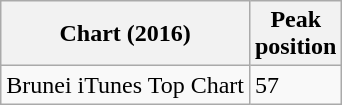<table class="wikitable sortable plainrowheaders">
<tr>
<th scope="col">Chart (2016)</th>
<th scope="col">Peak<br> position</th>
</tr>
<tr>
<td>Brunei iTunes Top Chart</td>
<td>57</td>
</tr>
</table>
